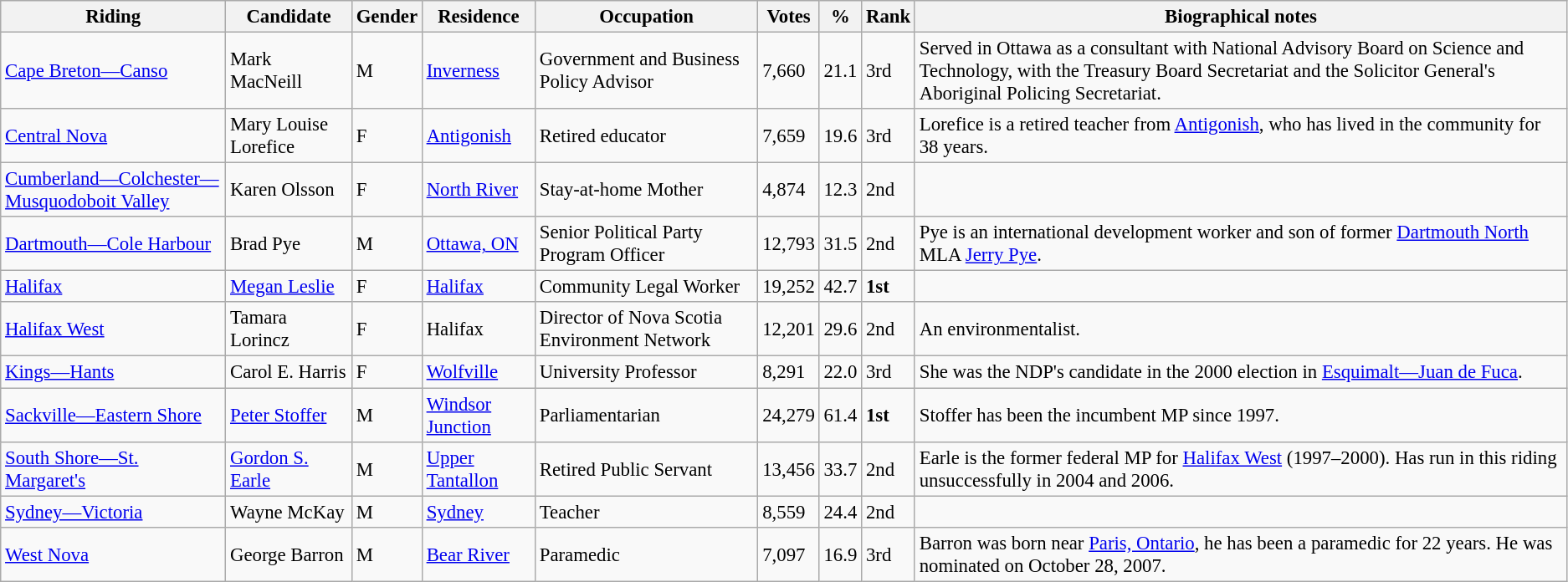<table class="wikitable sortable" style="text-align:left; font-size:95%">
<tr>
<th>Riding</th>
<th>Candidate</th>
<th>Gender</th>
<th>Residence</th>
<th>Occupation</th>
<th>Votes</th>
<th>%</th>
<th>Rank</th>
<th>Biographical notes</th>
</tr>
<tr>
<td><a href='#'>Cape Breton—Canso</a></td>
<td>Mark MacNeill</td>
<td>M</td>
<td><a href='#'>Inverness</a></td>
<td>Government and Business Policy Advisor</td>
<td>7,660</td>
<td>21.1</td>
<td>3rd</td>
<td>Served in Ottawa as a consultant with National Advisory Board on Science and Technology, with the Treasury Board Secretariat and the Solicitor General's Aboriginal Policing Secretariat.</td>
</tr>
<tr>
<td><a href='#'>Central Nova</a></td>
<td>Mary Louise Lorefice</td>
<td>F</td>
<td><a href='#'>Antigonish</a></td>
<td>Retired educator</td>
<td>7,659</td>
<td>19.6</td>
<td>3rd</td>
<td>Lorefice is a retired teacher from <a href='#'>Antigonish</a>, who has lived in the community for 38 years.</td>
</tr>
<tr>
<td><a href='#'>Cumberland—Colchester—Musquodoboit Valley</a></td>
<td>Karen Olsson</td>
<td>F</td>
<td><a href='#'>North River</a></td>
<td>Stay-at-home Mother</td>
<td>4,874</td>
<td>12.3</td>
<td>2nd</td>
</tr>
<tr>
<td><a href='#'>Dartmouth—Cole Harbour</a></td>
<td>Brad Pye</td>
<td>M</td>
<td><a href='#'>Ottawa, ON</a></td>
<td>Senior Political Party Program Officer</td>
<td>12,793</td>
<td>31.5</td>
<td>2nd</td>
<td>Pye is an international development worker and son of former <a href='#'>Dartmouth North</a> MLA <a href='#'>Jerry Pye</a>.</td>
</tr>
<tr>
<td><a href='#'>Halifax</a></td>
<td><a href='#'>Megan Leslie</a></td>
<td>F</td>
<td><a href='#'>Halifax</a></td>
<td>Community Legal Worker</td>
<td>19,252</td>
<td>42.7</td>
<td><strong>1st</strong></td>
<td></td>
</tr>
<tr>
<td><a href='#'>Halifax West</a></td>
<td>Tamara Lorincz</td>
<td>F</td>
<td>Halifax</td>
<td>Director of Nova Scotia Environment Network</td>
<td>12,201</td>
<td>29.6</td>
<td>2nd</td>
<td>An environmentalist.</td>
</tr>
<tr>
<td><a href='#'>Kings—Hants</a></td>
<td>Carol E. Harris</td>
<td>F</td>
<td><a href='#'>Wolfville</a></td>
<td>University Professor</td>
<td>8,291</td>
<td>22.0</td>
<td>3rd</td>
<td>She was the NDP's candidate in the 2000 election in <a href='#'>Esquimalt—Juan de Fuca</a>.</td>
</tr>
<tr>
<td><a href='#'>Sackville—Eastern Shore</a></td>
<td><a href='#'>Peter Stoffer</a></td>
<td>M</td>
<td><a href='#'>Windsor Junction</a></td>
<td>Parliamentarian</td>
<td>24,279</td>
<td>61.4</td>
<td><strong>1st</strong></td>
<td>Stoffer has been the incumbent MP since 1997.</td>
</tr>
<tr>
<td><a href='#'>South Shore—St. Margaret's</a></td>
<td><a href='#'>Gordon S. Earle</a></td>
<td>M</td>
<td><a href='#'>Upper Tantallon</a></td>
<td>Retired Public Servant</td>
<td>13,456</td>
<td>33.7</td>
<td>2nd</td>
<td>Earle is the former federal MP for <a href='#'>Halifax West</a> (1997–2000). Has run in this riding unsuccessfully in 2004 and 2006.</td>
</tr>
<tr>
<td><a href='#'>Sydney—Victoria</a></td>
<td>Wayne McKay</td>
<td>M</td>
<td><a href='#'>Sydney</a></td>
<td>Teacher</td>
<td>8,559</td>
<td>24.4</td>
<td>2nd</td>
<td></td>
</tr>
<tr>
<td><a href='#'>West Nova</a></td>
<td>George Barron</td>
<td>M</td>
<td><a href='#'>Bear River</a></td>
<td>Paramedic</td>
<td>7,097</td>
<td>16.9</td>
<td>3rd</td>
<td>Barron was born near <a href='#'>Paris, Ontario</a>, he has been a paramedic for 22 years. He was nominated on October 28, 2007.</td>
</tr>
</table>
